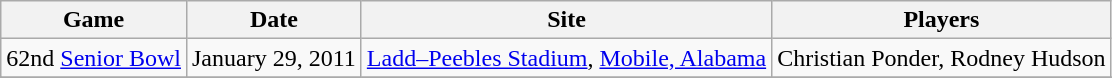<table class="wikitable">
<tr>
<th>Game</th>
<th>Date</th>
<th>Site</th>
<th>Players</th>
</tr>
<tr>
<td>62nd <a href='#'>Senior Bowl</a></td>
<td>January 29, 2011</td>
<td><a href='#'>Ladd–Peebles Stadium</a>, <a href='#'>Mobile, Alabama</a></td>
<td>Christian Ponder, Rodney Hudson</td>
</tr>
<tr style="background: #e3e3e3;">
</tr>
<tr>
</tr>
</table>
